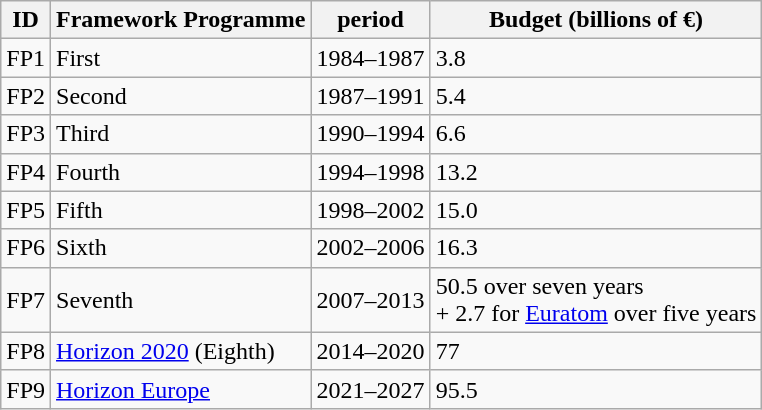<table class="wikitable">
<tr>
<th>ID</th>
<th>Framework Programme</th>
<th>period</th>
<th>Budget (billions of €)</th>
</tr>
<tr>
<td>FP1</td>
<td>First</td>
<td>1984–1987</td>
<td>3.8</td>
</tr>
<tr>
<td>FP2</td>
<td>Second</td>
<td>1987–1991</td>
<td>5.4</td>
</tr>
<tr>
<td>FP3</td>
<td>Third</td>
<td>1990–1994</td>
<td>6.6</td>
</tr>
<tr>
<td>FP4</td>
<td>Fourth</td>
<td>1994–1998</td>
<td>13.2</td>
</tr>
<tr>
<td>FP5</td>
<td>Fifth</td>
<td>1998–2002</td>
<td>15.0</td>
</tr>
<tr>
<td>FP6</td>
<td>Sixth</td>
<td>2002–2006</td>
<td>16.3</td>
</tr>
<tr>
<td>FP7</td>
<td>Seventh</td>
<td>2007–2013</td>
<td>50.5 over seven years<br>+ 2.7 for <a href='#'>Euratom</a> over five years</td>
</tr>
<tr>
<td>FP8</td>
<td><a href='#'>Horizon 2020</a> (Eighth)</td>
<td>2014–2020</td>
<td>77</td>
</tr>
<tr>
<td>FP9</td>
<td><a href='#'>Horizon Europe</a></td>
<td>2021–2027</td>
<td>95.5</td>
</tr>
</table>
